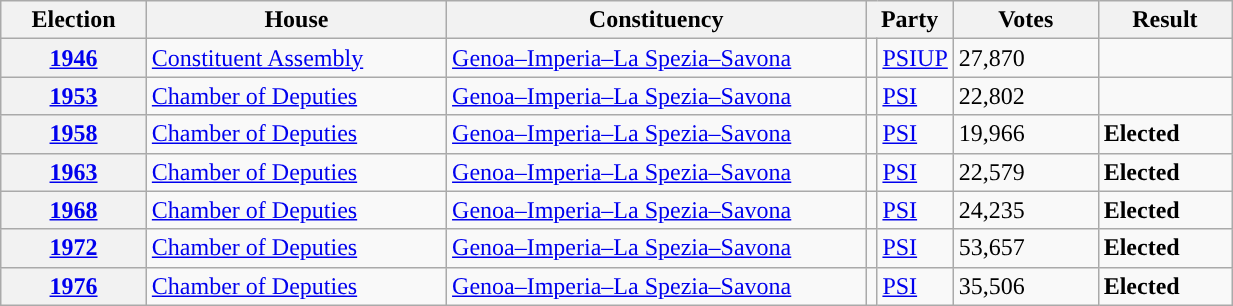<table class=wikitable style="width:65%; border:1px #AAAAFF solid">
<tr>
<th width=12%>Election</th>
<th width=25%>House</th>
<th width=35%>Constituency</th>
<th width=5% colspan="2">Party</th>
<th width=12%>Votes</th>
<th width=12%>Result</th>
</tr>
<tr>
<th><a href='#'>1946</a></th>
<td><a href='#'>Constituent Assembly</a></td>
<td><a href='#'>Genoa–Imperia–La Spezia–Savona</a></td>
<td></td>
<td><a href='#'>PSIUP</a></td>
<td>27,870</td>
<td></td>
</tr>
<tr>
<th><a href='#'>1953</a></th>
<td><a href='#'>Chamber of Deputies</a></td>
<td><a href='#'>Genoa–Imperia–La Spezia–Savona</a></td>
<td></td>
<td><a href='#'>PSI</a></td>
<td>22,802</td>
<td></td>
</tr>
<tr>
<th><a href='#'>1958</a></th>
<td><a href='#'>Chamber of Deputies</a></td>
<td><a href='#'>Genoa–Imperia–La Spezia–Savona</a></td>
<td></td>
<td><a href='#'>PSI</a></td>
<td>19,966</td>
<td> <strong>Elected</strong></td>
</tr>
<tr>
<th><a href='#'>1963</a></th>
<td><a href='#'>Chamber of Deputies</a></td>
<td><a href='#'>Genoa–Imperia–La Spezia–Savona</a></td>
<td></td>
<td><a href='#'>PSI</a></td>
<td>22,579</td>
<td> <strong>Elected</strong></td>
</tr>
<tr>
<th><a href='#'>1968</a></th>
<td><a href='#'>Chamber of Deputies</a></td>
<td><a href='#'>Genoa–Imperia–La Spezia–Savona</a></td>
<td></td>
<td><a href='#'>PSI</a></td>
<td>24,235</td>
<td> <strong>Elected</strong></td>
</tr>
<tr>
<th><a href='#'>1972</a></th>
<td><a href='#'>Chamber of Deputies</a></td>
<td><a href='#'>Genoa–Imperia–La Spezia–Savona</a></td>
<td></td>
<td><a href='#'>PSI</a></td>
<td>53,657</td>
<td> <strong>Elected</strong></td>
</tr>
<tr>
<th><a href='#'>1976</a></th>
<td><a href='#'>Chamber of Deputies</a></td>
<td><a href='#'>Genoa–Imperia–La Spezia–Savona</a></td>
<td></td>
<td><a href='#'>PSI</a></td>
<td>35,506</td>
<td> <strong>Elected</strong></td>
</tr>
</table>
